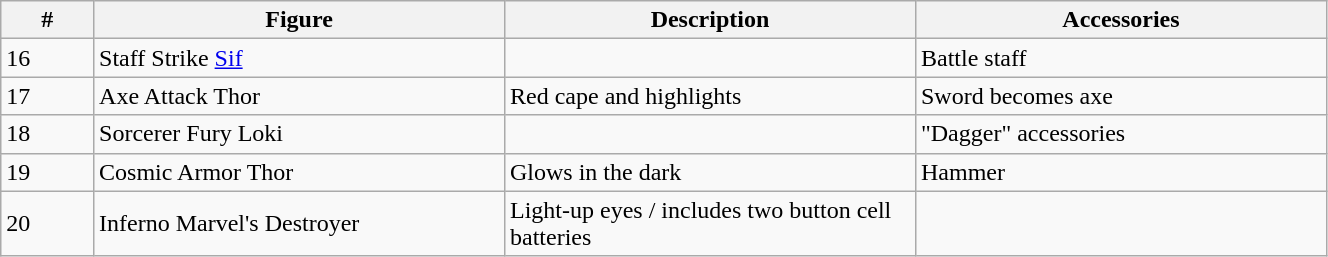<table class="wikitable" width="70%">
<tr>
<th width=7%>#</th>
<th width=31%>Figure</th>
<th width=31%>Description</th>
<th width=31%>Accessories</th>
</tr>
<tr>
<td>16</td>
<td>Staff Strike <a href='#'>Sif</a></td>
<td></td>
<td>Battle staff</td>
</tr>
<tr>
<td>17</td>
<td>Axe Attack Thor</td>
<td>Red cape and highlights</td>
<td>Sword becomes axe</td>
</tr>
<tr>
<td>18</td>
<td>Sorcerer Fury Loki</td>
<td></td>
<td>"Dagger" accessories</td>
</tr>
<tr>
<td>19</td>
<td>Cosmic Armor Thor</td>
<td>Glows in the dark</td>
<td>Hammer</td>
</tr>
<tr>
<td>20</td>
<td>Inferno Marvel's Destroyer</td>
<td>Light-up eyes / includes two button cell batteries</td>
<td></td>
</tr>
</table>
